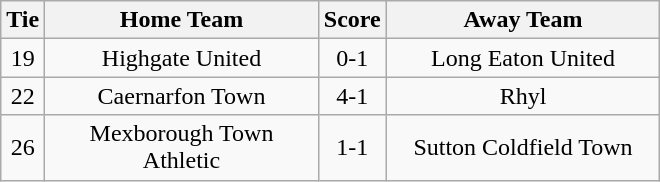<table class="wikitable" style="text-align:center;">
<tr>
<th width=20>Tie</th>
<th width=175>Home Team</th>
<th width=20>Score</th>
<th width=175>Away Team</th>
</tr>
<tr>
<td>19</td>
<td>Highgate United</td>
<td>0-1</td>
<td>Long Eaton United</td>
</tr>
<tr>
<td>22</td>
<td>Caernarfon Town</td>
<td>4-1</td>
<td>Rhyl</td>
</tr>
<tr>
<td>26</td>
<td>Mexborough Town Athletic</td>
<td>1-1</td>
<td>Sutton Coldfield Town</td>
</tr>
</table>
